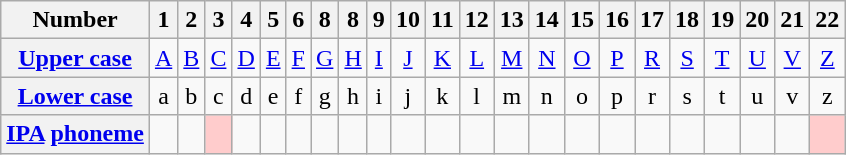<table class="wikitable" style="text-align:center; table-layout:fixed">
<tr>
<th>Number</th>
<th>1</th>
<th>2</th>
<th>3</th>
<th>4</th>
<th>5</th>
<th>6</th>
<th>8</th>
<th>8</th>
<th>9</th>
<th>10</th>
<th>11</th>
<th>12</th>
<th>13</th>
<th>14</th>
<th>15</th>
<th>16</th>
<th>17</th>
<th>18</th>
<th>19</th>
<th>20</th>
<th>21</th>
<th>22</th>
</tr>
<tr>
<th><a href='#'>Upper case</a></th>
<td><a href='#'>A</a></td>
<td><a href='#'>B</a></td>
<td><a href='#'>C</a></td>
<td><a href='#'>D</a></td>
<td><a href='#'>E</a></td>
<td><a href='#'>F</a></td>
<td><a href='#'>G</a></td>
<td><a href='#'>H</a></td>
<td><a href='#'>I</a></td>
<td><a href='#'>J</a></td>
<td><a href='#'>K</a></td>
<td><a href='#'>L</a></td>
<td><a href='#'>M</a></td>
<td><a href='#'>N</a></td>
<td><a href='#'>O</a></td>
<td><a href='#'>P</a></td>
<td><a href='#'>R</a></td>
<td><a href='#'>S</a></td>
<td><a href='#'>T</a></td>
<td><a href='#'>U</a></td>
<td><a href='#'>V</a></td>
<td><a href='#'>Z</a></td>
</tr>
<tr>
<th><a href='#'>Lower case</a></th>
<td>a</td>
<td>b</td>
<td>c</td>
<td>d</td>
<td>e</td>
<td>f</td>
<td>g</td>
<td>h</td>
<td>i</td>
<td>j</td>
<td>k</td>
<td>l</td>
<td>m</td>
<td>n</td>
<td>o</td>
<td>p</td>
<td>r</td>
<td>s</td>
<td>t</td>
<td>u</td>
<td>v</td>
<td>z</td>
</tr>
<tr>
<th><a href='#'>IPA</a> <a href='#'>phoneme</a></th>
<td></td>
<td></td>
<td style="background-color:#fcc"></td>
<td></td>
<td></td>
<td></td>
<td></td>
<td></td>
<td></td>
<td></td>
<td></td>
<td></td>
<td></td>
<td></td>
<td></td>
<td></td>
<td></td>
<td></td>
<td></td>
<td></td>
<td></td>
<td style="background-color:#fcc"></td>
</tr>
</table>
